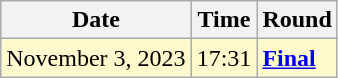<table class="wikitable">
<tr>
<th>Date</th>
<th>Time</th>
<th>Round</th>
</tr>
<tr style=background:lemonchiffon>
<td>November 3, 2023</td>
<td>17:31</td>
<td><strong><a href='#'>Final</a></strong></td>
</tr>
</table>
